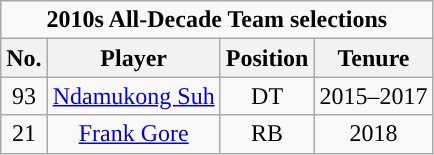<table class="wikitable" style="text-align:center">
<tr>
<td colspan="4"><strong>2010s All-Decade Team selections</strong></td>
</tr>
<tr>
<th>No.</th>
<th>Player</th>
<th>Position</th>
<th>Tenure</th>
</tr>
<tr>
<td>93</td>
<td><a href='#'>Ndamukong Suh</a></td>
<td>DT</td>
<td>2015–2017</td>
</tr>
<tr>
<td>21</td>
<td><a href='#'>Frank Gore</a></td>
<td>RB</td>
<td>2018</td>
</tr>
</table>
